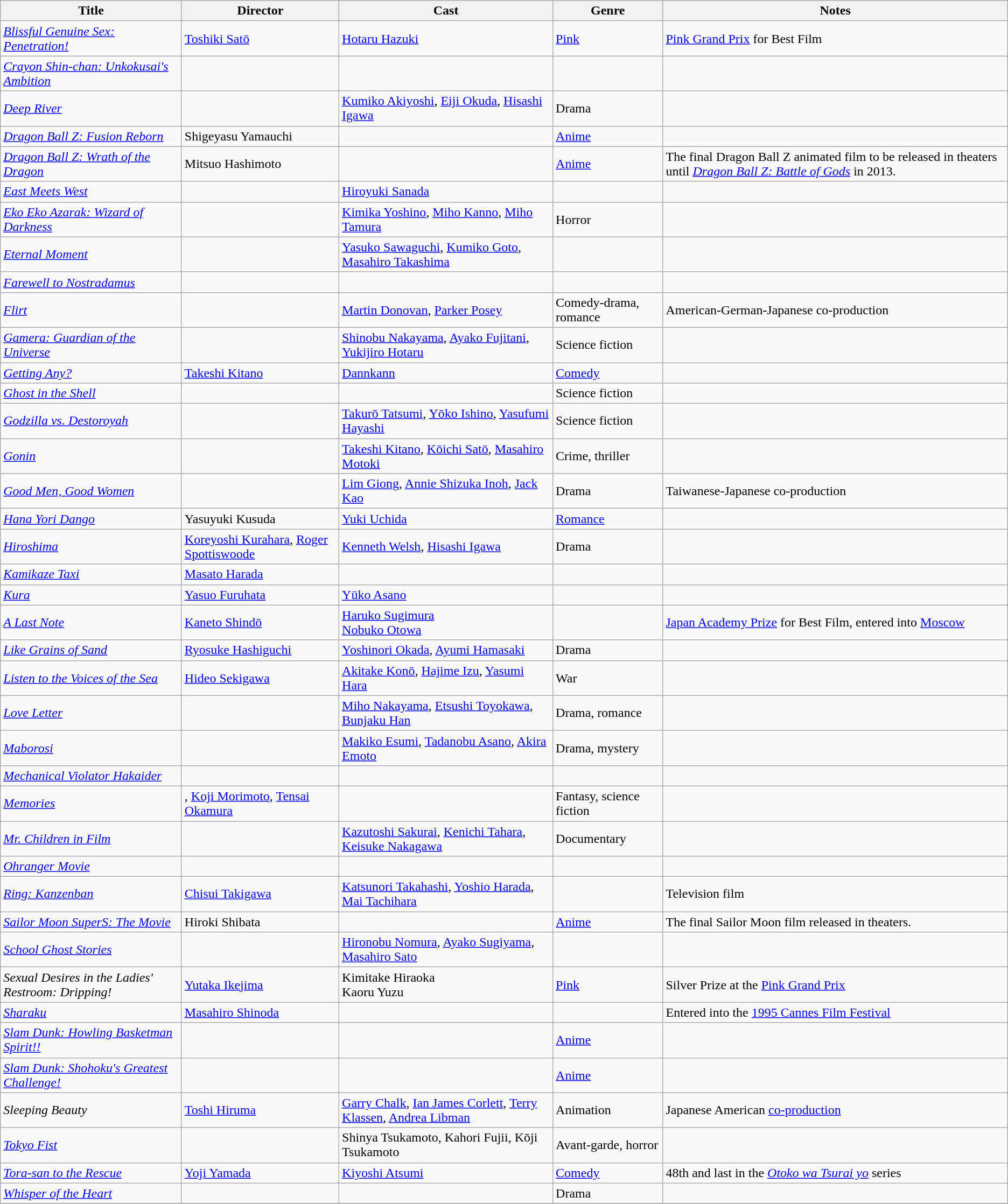<table class="wikitable sortable">
<tr>
<th scope="col">Title</th>
<th scope="col">Director</th>
<th scope="col" class="unsortable">Cast</th>
<th scope="col">Genre</th>
<th scope="col">Notes</th>
</tr>
<tr>
<td><em><a href='#'>Blissful Genuine Sex: Penetration!</a></em></td>
<td><a href='#'>Toshiki Satō</a></td>
<td><a href='#'>Hotaru Hazuki</a></td>
<td><a href='#'>Pink</a></td>
<td><a href='#'>Pink Grand Prix</a> for Best Film</td>
</tr>
<tr>
<td><em><a href='#'>Crayon Shin-chan: Unkokusai's Ambition</a></em></td>
<td></td>
<td></td>
<td></td>
<td></td>
</tr>
<tr>
<td><em><a href='#'>Deep River</a></em></td>
<td></td>
<td><a href='#'>Kumiko Akiyoshi</a>, <a href='#'>Eiji Okuda</a>, <a href='#'>Hisashi Igawa</a></td>
<td>Drama</td>
<td></td>
</tr>
<tr>
<td><em><a href='#'>Dragon Ball Z: Fusion Reborn</a></em></td>
<td>Shigeyasu Yamauchi</td>
<td></td>
<td><a href='#'>Anime</a></td>
<td></td>
</tr>
<tr>
<td><em><a href='#'>Dragon Ball Z: Wrath of the Dragon</a></em></td>
<td>Mitsuo Hashimoto</td>
<td></td>
<td><a href='#'>Anime</a></td>
<td>The final Dragon Ball Z animated film to be released in theaters until <em><a href='#'>Dragon Ball Z: Battle of Gods</a></em> in 2013.</td>
</tr>
<tr>
<td><em><a href='#'>East Meets West</a></em></td>
<td></td>
<td><a href='#'>Hiroyuki Sanada</a></td>
<td></td>
<td></td>
</tr>
<tr>
<td><em><a href='#'>Eko Eko Azarak: Wizard of Darkness</a></em></td>
<td></td>
<td><a href='#'>Kimika Yoshino</a>, <a href='#'>Miho Kanno</a>, <a href='#'>Miho Tamura</a></td>
<td>Horror</td>
<td></td>
</tr>
<tr>
<td><em><a href='#'>Eternal Moment</a></em></td>
<td></td>
<td><a href='#'>Yasuko Sawaguchi</a>, <a href='#'>Kumiko Goto</a>, <a href='#'>Masahiro Takashima</a></td>
<td></td>
<td></td>
</tr>
<tr>
<td><em><a href='#'>Farewell to Nostradamus</a></em></td>
<td></td>
<td></td>
<td></td>
<td></td>
</tr>
<tr>
<td><em><a href='#'>Flirt</a></em></td>
<td></td>
<td><a href='#'>Martin Donovan</a>, <a href='#'>Parker Posey</a></td>
<td>Comedy-drama, romance</td>
<td>American-German-Japanese co-production</td>
</tr>
<tr>
<td><em><a href='#'>Gamera: Guardian of the Universe</a></em></td>
<td></td>
<td><a href='#'>Shinobu Nakayama</a>, <a href='#'>Ayako Fujitani</a>, <a href='#'>Yukijiro Hotaru</a></td>
<td>Science fiction</td>
<td></td>
</tr>
<tr>
<td><em><a href='#'>Getting Any?</a></em></td>
<td><a href='#'>Takeshi Kitano</a></td>
<td><a href='#'>Dannkann</a></td>
<td><a href='#'>Comedy</a></td>
<td></td>
</tr>
<tr>
<td><em><a href='#'>Ghost in the Shell</a></em></td>
<td></td>
<td></td>
<td>Science fiction</td>
<td></td>
</tr>
<tr>
<td><em><a href='#'>Godzilla vs. Destoroyah</a></em></td>
<td></td>
<td><a href='#'>Takurō Tatsumi</a>, <a href='#'>Yōko Ishino</a>, <a href='#'>Yasufumi Hayashi</a></td>
<td>Science fiction</td>
<td></td>
</tr>
<tr>
<td><em><a href='#'>Gonin</a></em></td>
<td></td>
<td><a href='#'>Takeshi Kitano</a>, <a href='#'>Kōichi Satō</a>, <a href='#'>Masahiro Motoki</a></td>
<td>Crime, thriller</td>
<td></td>
</tr>
<tr>
<td><em><a href='#'>Good Men, Good Women</a></em></td>
<td></td>
<td><a href='#'>Lim Giong</a>, <a href='#'>Annie Shizuka Inoh</a>, <a href='#'>Jack Kao</a></td>
<td>Drama</td>
<td>Taiwanese-Japanese co-production</td>
</tr>
<tr>
<td><em><a href='#'>Hana Yori Dango</a></em></td>
<td>Yasuyuki Kusuda</td>
<td><a href='#'>Yuki Uchida</a></td>
<td><a href='#'>Romance</a></td>
<td></td>
</tr>
<tr>
<td><em><a href='#'>Hiroshima</a></em></td>
<td><a href='#'>Koreyoshi Kurahara</a>, <a href='#'>Roger Spottiswoode</a></td>
<td><a href='#'>Kenneth Welsh</a>, <a href='#'>Hisashi Igawa</a></td>
<td>Drama</td>
<td></td>
</tr>
<tr>
<td><em><a href='#'>Kamikaze Taxi</a></em></td>
<td><a href='#'>Masato Harada</a></td>
<td></td>
<td></td>
<td></td>
</tr>
<tr>
<td><em><a href='#'>Kura</a></em></td>
<td><a href='#'>Yasuo Furuhata</a></td>
<td><a href='#'>Yūko Asano</a></td>
<td></td>
<td></td>
</tr>
<tr>
<td><em><a href='#'>A Last Note</a></em></td>
<td><a href='#'>Kaneto Shindō</a></td>
<td><a href='#'>Haruko Sugimura</a><br> <a href='#'>Nobuko Otowa</a></td>
<td></td>
<td><a href='#'>Japan Academy Prize</a> for Best Film, entered into <a href='#'>Moscow</a></td>
</tr>
<tr>
<td><em><a href='#'>Like Grains of Sand</a></em></td>
<td><a href='#'>Ryosuke Hashiguchi</a></td>
<td><a href='#'>Yoshinori Okada</a>, <a href='#'>Ayumi Hamasaki</a></td>
<td>Drama</td>
<td></td>
</tr>
<tr>
<td><em><a href='#'>Listen to the Voices of the Sea</a></em></td>
<td><a href='#'>Hideo Sekigawa</a></td>
<td><a href='#'>Akitake Konō</a>, <a href='#'>Hajime Izu</a>, <a href='#'>Yasumi Hara</a></td>
<td>War</td>
<td></td>
</tr>
<tr>
<td><em><a href='#'>Love Letter</a></em></td>
<td></td>
<td><a href='#'>Miho Nakayama</a>, <a href='#'>Etsushi Toyokawa</a>, <a href='#'>Bunjaku Han</a></td>
<td>Drama, romance</td>
<td></td>
</tr>
<tr>
<td><em><a href='#'>Maborosi</a></em></td>
<td></td>
<td><a href='#'>Makiko Esumi</a>, <a href='#'>Tadanobu Asano</a>, <a href='#'>Akira Emoto</a></td>
<td>Drama, mystery</td>
<td></td>
</tr>
<tr>
<td><em><a href='#'>Mechanical Violator Hakaider</a></em></td>
<td></td>
<td></td>
<td></td>
<td></td>
</tr>
<tr>
<td><em><a href='#'>Memories</a></em></td>
<td>, <a href='#'>Koji Morimoto</a>, <a href='#'>Tensai Okamura</a></td>
<td></td>
<td>Fantasy, science fiction</td>
<td></td>
</tr>
<tr>
<td><em><a href='#'>Mr. Children in Film</a></em></td>
<td></td>
<td><a href='#'>Kazutoshi Sakurai</a>, <a href='#'>Kenichi Tahara</a>, <a href='#'>Keisuke Nakagawa</a></td>
<td>Documentary</td>
<td></td>
</tr>
<tr>
<td><em><a href='#'>Ohranger Movie</a></em></td>
<td></td>
<td></td>
<td></td>
<td></td>
</tr>
<tr>
<td><em><a href='#'>Ring: Kanzenban</a></em></td>
<td><a href='#'>Chisui Takigawa</a></td>
<td><a href='#'>Katsunori Takahashi</a>, <a href='#'>Yoshio Harada</a>, <a href='#'>Mai Tachihara</a></td>
<td></td>
<td>Television film</td>
</tr>
<tr>
<td><em><a href='#'>Sailor Moon SuperS: The Movie</a></em></td>
<td>Hiroki Shibata</td>
<td></td>
<td><a href='#'>Anime</a></td>
<td>The final Sailor Moon film released in theaters.</td>
</tr>
<tr>
<td><em><a href='#'>School Ghost Stories</a></em></td>
<td></td>
<td><a href='#'>Hironobu Nomura</a>, <a href='#'>Ayako Sugiyama</a>, <a href='#'>Masahiro Sato</a></td>
<td></td>
<td></td>
</tr>
<tr>
<td><em>Sexual Desires in the Ladies' Restroom: Dripping!</em></td>
<td><a href='#'>Yutaka Ikejima</a></td>
<td>Kimitake Hiraoka<br>Kaoru Yuzu</td>
<td><a href='#'>Pink</a></td>
<td>Silver Prize at the <a href='#'>Pink Grand Prix</a></td>
</tr>
<tr>
<td><em><a href='#'>Sharaku</a></em></td>
<td><a href='#'>Masahiro Shinoda</a></td>
<td></td>
<td></td>
<td>Entered into the <a href='#'>1995 Cannes Film Festival</a></td>
</tr>
<tr>
<td><em><a href='#'>Slam Dunk: Howling Basketman Spirit!!</a></em></td>
<td></td>
<td></td>
<td><a href='#'>Anime</a></td>
<td></td>
</tr>
<tr>
<td><em><a href='#'>Slam Dunk: Shohoku's Greatest Challenge!</a></em></td>
<td></td>
<td></td>
<td><a href='#'>Anime</a></td>
<td></td>
</tr>
<tr>
<td><em>Sleeping Beauty</em></td>
<td><a href='#'>Toshi Hiruma</a></td>
<td><a href='#'>Garry Chalk</a>, <a href='#'>Ian James Corlett</a>, <a href='#'>Terry Klassen</a>, <a href='#'>Andrea Libman</a></td>
<td>Animation</td>
<td>Japanese American <a href='#'>co-production</a></td>
</tr>
<tr>
<td><em><a href='#'>Tokyo Fist</a></em></td>
<td></td>
<td>Shinya Tsukamoto, Kahori Fujii, Kōji Tsukamoto</td>
<td>Avant-garde, horror</td>
<td></td>
</tr>
<tr>
<td><em><a href='#'>Tora-san to the Rescue</a></em></td>
<td><a href='#'>Yoji Yamada</a></td>
<td><a href='#'>Kiyoshi Atsumi</a></td>
<td><a href='#'>Comedy</a></td>
<td>48th and last in the <em><a href='#'>Otoko wa Tsurai yo</a></em> series</td>
</tr>
<tr>
<td><em><a href='#'>Whisper of the Heart</a></em></td>
<td></td>
<td></td>
<td>Drama</td>
<td></td>
</tr>
<tr>
</tr>
</table>
